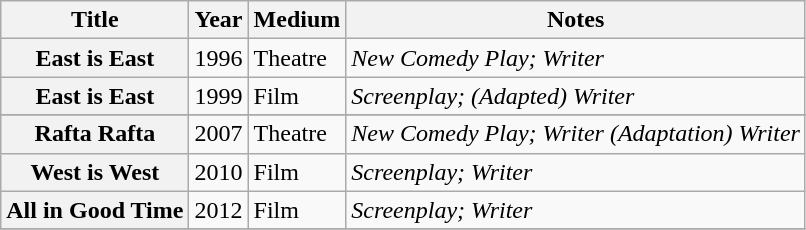<table class="wikitable plainrowheaders unsortable">
<tr>
<th scope="col">Title</th>
<th scope="col">Year</th>
<th scope="col">Medium</th>
<th scope="col">Notes</th>
</tr>
<tr>
<th scope="row">East is East</th>
<td>1996</td>
<td>Theatre</td>
<td><em>New Comedy Play; Writer</em></td>
</tr>
<tr>
<th scope="row">East is East</th>
<td>1999</td>
<td>Film</td>
<td><em>Screenplay; (Adapted) Writer</em></td>
</tr>
<tr>
</tr>
<tr>
<th scope="row">Rafta Rafta</th>
<td>2007</td>
<td>Theatre</td>
<td><em>New Comedy Play; Writer (Adaptation) Writer</em></td>
</tr>
<tr>
<th scope="row">West is West</th>
<td>2010</td>
<td>Film</td>
<td><em>Screenplay; Writer</em></td>
</tr>
<tr>
<th scope="row">All in Good Time</th>
<td>2012</td>
<td>Film</td>
<td><em>Screenplay; Writer</em></td>
</tr>
<tr>
</tr>
</table>
